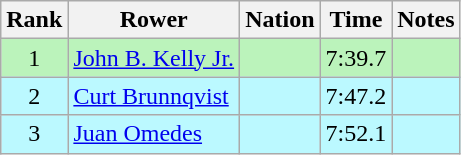<table class="wikitable sortable" style="text-align:center">
<tr>
<th>Rank</th>
<th>Rower</th>
<th>Nation</th>
<th>Time</th>
<th>Notes</th>
</tr>
<tr bgcolor=bbf3bb>
<td>1</td>
<td align=left><a href='#'>John B. Kelly Jr.</a></td>
<td align=left></td>
<td>7:39.7</td>
<td></td>
</tr>
<tr bgcolor=bbf9ff>
<td>2</td>
<td align=left><a href='#'>Curt Brunnqvist</a></td>
<td align=left></td>
<td>7:47.2</td>
<td></td>
</tr>
<tr bgcolor=bbf9ff>
<td>3</td>
<td align=left><a href='#'>Juan Omedes</a></td>
<td align=left></td>
<td>7:52.1</td>
<td></td>
</tr>
</table>
